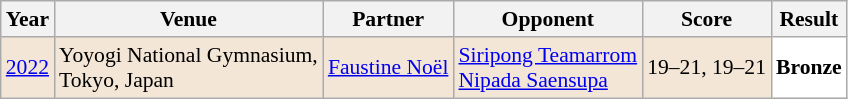<table class="sortable wikitable" style="font-size: 90%;">
<tr>
<th>Year</th>
<th>Venue</th>
<th>Partner</th>
<th>Opponent</th>
<th>Score</th>
<th>Result</th>
</tr>
<tr style="background:#F3E6D7">
<td align="center"><a href='#'>2022</a></td>
<td align="left">Yoyogi National Gymnasium,<br>Tokyo, Japan</td>
<td align="left"> <a href='#'>Faustine Noël</a></td>
<td align="left"> <a href='#'>Siripong Teamarrom</a><br> <a href='#'>Nipada Saensupa</a></td>
<td align="left">19–21, 19–21</td>
<td style="text-align:left; background:white"> <strong>Bronze</strong></td>
</tr>
</table>
